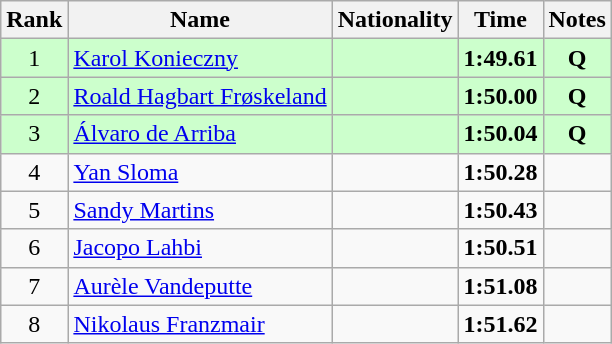<table class="wikitable sortable" style="text-align:center">
<tr>
<th>Rank</th>
<th>Name</th>
<th>Nationality</th>
<th>Time</th>
<th>Notes</th>
</tr>
<tr bgcolor=ccffcc>
<td>1</td>
<td align=left><a href='#'>Karol Konieczny</a></td>
<td align=left></td>
<td><strong>1:49.61</strong></td>
<td><strong>Q</strong></td>
</tr>
<tr bgcolor=ccffcc>
<td>2</td>
<td align=left><a href='#'>Roald Hagbart Frøskeland</a></td>
<td align=left></td>
<td><strong>1:50.00</strong></td>
<td><strong>Q</strong></td>
</tr>
<tr bgcolor=ccffcc>
<td>3</td>
<td align=left><a href='#'>Álvaro de Arriba</a></td>
<td align=left></td>
<td><strong>1:50.04</strong></td>
<td><strong>Q</strong></td>
</tr>
<tr>
<td>4</td>
<td align=left><a href='#'>Yan Sloma</a></td>
<td align=left></td>
<td><strong>1:50.28</strong></td>
<td></td>
</tr>
<tr>
<td>5</td>
<td align=left><a href='#'>Sandy Martins</a></td>
<td align=left></td>
<td><strong>1:50.43</strong></td>
<td></td>
</tr>
<tr>
<td>6</td>
<td align=left><a href='#'>Jacopo Lahbi</a></td>
<td align=left></td>
<td><strong>1:50.51</strong></td>
<td></td>
</tr>
<tr>
<td>7</td>
<td align=left><a href='#'>Aurèle Vandeputte</a></td>
<td align=left></td>
<td><strong>1:51.08</strong></td>
<td></td>
</tr>
<tr>
<td>8</td>
<td align=left><a href='#'>Nikolaus Franzmair</a></td>
<td align=left></td>
<td><strong>1:51.62</strong></td>
<td></td>
</tr>
</table>
